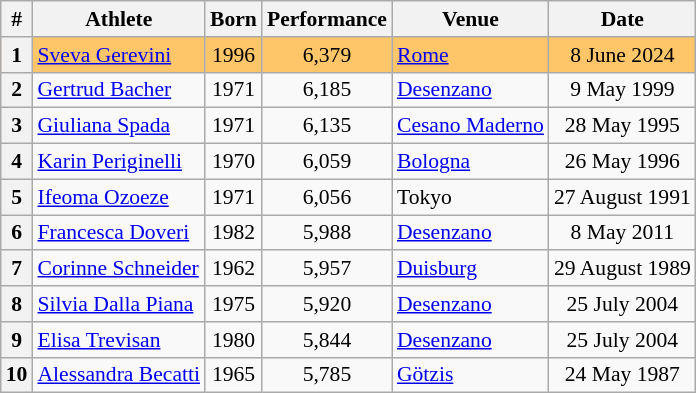<table class="wikitable" style="font-size:90%; text-align:center;">
<tr>
<th>#</th>
<th>Athlete</th>
<th>Born</th>
<th>Performance</th>
<th>Venue</th>
<th>Date</th>
</tr>
<tr bgcolor=ffc569>
<th>1</th>
<td align=left><a href='#'>Sveva Gerevini</a></td>
<td>1996</td>
<td>6,379</td>
<td align=left> <a href='#'>Rome</a></td>
<td>8 June 2024</td>
</tr>
<tr>
<th>2</th>
<td align=left><a href='#'>Gertrud Bacher</a></td>
<td>1971</td>
<td>6,185</td>
<td align=left> <a href='#'>Desenzano</a></td>
<td>9 May 1999</td>
</tr>
<tr>
<th>3</th>
<td align=left><a href='#'>Giuliana Spada</a></td>
<td>1971</td>
<td>6,135</td>
<td align=left> <a href='#'>Cesano Maderno</a></td>
<td>28 May 1995</td>
</tr>
<tr>
<th>4</th>
<td align=left><a href='#'>Karin Periginelli</a></td>
<td>1970</td>
<td>6,059</td>
<td align=left> <a href='#'>Bologna</a></td>
<td>26 May 1996</td>
</tr>
<tr>
<th>5</th>
<td align=left><a href='#'>Ifeoma Ozoeze</a></td>
<td>1971</td>
<td>6,056</td>
<td align=left> Tokyo</td>
<td>27 August 1991</td>
</tr>
<tr>
<th>6</th>
<td align=left><a href='#'>Francesca Doveri</a></td>
<td>1982</td>
<td>5,988</td>
<td align=left> <a href='#'>Desenzano</a></td>
<td>8 May 2011</td>
</tr>
<tr>
<th>7</th>
<td align=left><a href='#'>Corinne Schneider</a></td>
<td>1962</td>
<td>5,957</td>
<td align=left> <a href='#'>Duisburg</a></td>
<td>29 August 1989</td>
</tr>
<tr>
<th>8</th>
<td align=left><a href='#'>Silvia Dalla Piana</a></td>
<td>1975</td>
<td>5,920</td>
<td align=left> <a href='#'>Desenzano</a></td>
<td>25 July 2004</td>
</tr>
<tr>
<th>9</th>
<td align=left><a href='#'>Elisa Trevisan</a></td>
<td>1980</td>
<td>5,844</td>
<td align=left> <a href='#'>Desenzano</a></td>
<td>25 July 2004</td>
</tr>
<tr>
<th>10</th>
<td align=left><a href='#'>Alessandra Becatti</a></td>
<td>1965</td>
<td>5,785</td>
<td align=left> <a href='#'>Götzis</a></td>
<td>24 May 1987</td>
</tr>
</table>
